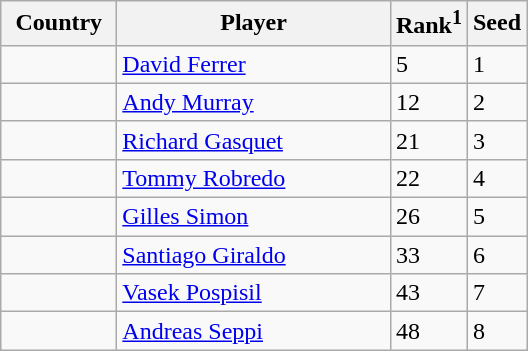<table class="sortable wikitable">
<tr>
<th style="width:70px;">Country</th>
<th style="width:175px;">Player</th>
<th>Rank<sup>1</sup></th>
<th>Seed</th>
</tr>
<tr>
<td></td>
<td><a href='#'>David Ferrer</a></td>
<td>5</td>
<td>1</td>
</tr>
<tr>
<td></td>
<td><a href='#'>Andy Murray</a></td>
<td>12</td>
<td>2</td>
</tr>
<tr>
<td></td>
<td><a href='#'>Richard Gasquet</a></td>
<td>21</td>
<td>3</td>
</tr>
<tr>
<td></td>
<td><a href='#'>Tommy Robredo</a></td>
<td>22</td>
<td>4</td>
</tr>
<tr>
<td></td>
<td><a href='#'>Gilles Simon</a></td>
<td>26</td>
<td>5</td>
</tr>
<tr>
<td></td>
<td><a href='#'>Santiago Giraldo</a></td>
<td>33</td>
<td>6</td>
</tr>
<tr>
<td></td>
<td><a href='#'>Vasek Pospisil</a></td>
<td>43</td>
<td>7</td>
</tr>
<tr>
<td></td>
<td><a href='#'>Andreas Seppi</a></td>
<td>48</td>
<td>8</td>
</tr>
</table>
